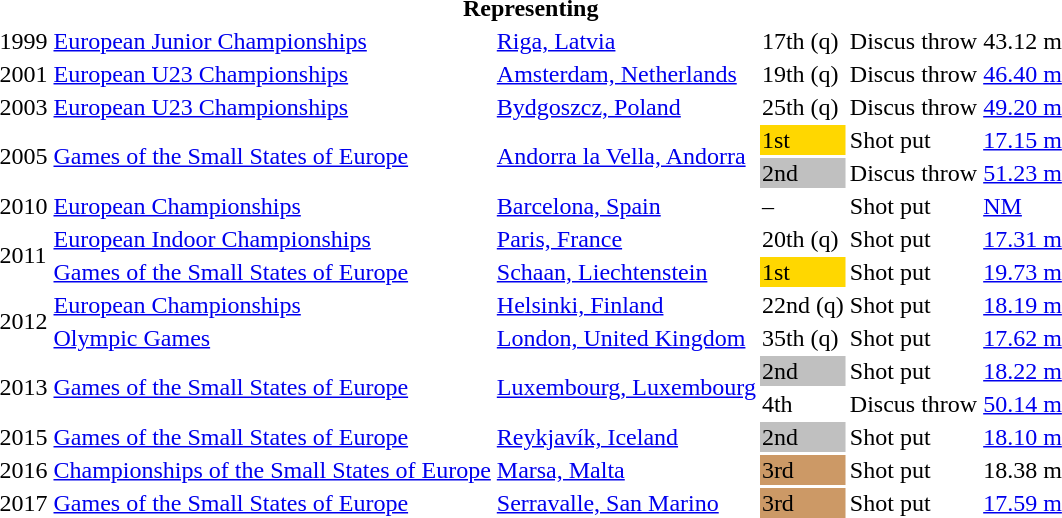<table>
<tr>
<th colspan="6">Representing </th>
</tr>
<tr>
<td>1999</td>
<td><a href='#'>European Junior Championships</a></td>
<td><a href='#'>Riga, Latvia</a></td>
<td>17th (q)</td>
<td>Discus throw</td>
<td>43.12 m</td>
</tr>
<tr>
<td>2001</td>
<td><a href='#'>European U23 Championships</a></td>
<td><a href='#'>Amsterdam, Netherlands</a></td>
<td>19th (q)</td>
<td>Discus throw</td>
<td><a href='#'>46.40 m</a></td>
</tr>
<tr>
<td>2003</td>
<td><a href='#'>European U23 Championships</a></td>
<td><a href='#'>Bydgoszcz, Poland</a></td>
<td>25th (q)</td>
<td>Discus throw</td>
<td><a href='#'>49.20 m</a></td>
</tr>
<tr>
<td rowspan=2>2005</td>
<td rowspan=2><a href='#'>Games of the Small States of Europe</a></td>
<td rowspan=2><a href='#'>Andorra la Vella, Andorra</a></td>
<td bgcolor=gold>1st</td>
<td>Shot put</td>
<td><a href='#'>17.15 m</a></td>
</tr>
<tr>
<td bgcolor=silver>2nd</td>
<td>Discus throw</td>
<td><a href='#'>51.23 m</a></td>
</tr>
<tr>
<td>2010</td>
<td><a href='#'>European Championships</a></td>
<td><a href='#'>Barcelona, Spain</a></td>
<td>–</td>
<td>Shot put</td>
<td><a href='#'>NM</a></td>
</tr>
<tr>
<td rowspan=2>2011</td>
<td><a href='#'>European Indoor Championships</a></td>
<td><a href='#'>Paris, France</a></td>
<td>20th (q)</td>
<td>Shot put</td>
<td><a href='#'>17.31 m</a></td>
</tr>
<tr>
<td><a href='#'>Games of the Small States of Europe</a></td>
<td><a href='#'>Schaan, Liechtenstein</a></td>
<td bgcolor=gold>1st</td>
<td>Shot put</td>
<td><a href='#'>19.73 m</a></td>
</tr>
<tr>
<td rowspan=2>2012</td>
<td><a href='#'>European Championships</a></td>
<td><a href='#'>Helsinki, Finland</a></td>
<td>22nd (q)</td>
<td>Shot put</td>
<td><a href='#'>18.19 m</a></td>
</tr>
<tr>
<td><a href='#'>Olympic Games</a></td>
<td><a href='#'>London, United Kingdom</a></td>
<td>35th (q)</td>
<td>Shot put</td>
<td><a href='#'>17.62 m</a></td>
</tr>
<tr>
<td rowspan=2>2013</td>
<td rowspan=2><a href='#'>Games of the Small States of Europe</a></td>
<td rowspan=2><a href='#'>Luxembourg, Luxembourg</a></td>
<td bgcolor=silver>2nd</td>
<td>Shot put</td>
<td><a href='#'>18.22 m</a></td>
</tr>
<tr>
<td>4th</td>
<td>Discus throw</td>
<td><a href='#'>50.14 m</a></td>
</tr>
<tr>
<td>2015</td>
<td><a href='#'>Games of the Small States of Europe</a></td>
<td><a href='#'>Reykjavík, Iceland</a></td>
<td bgcolor=silver>2nd</td>
<td>Shot put</td>
<td><a href='#'>18.10 m</a></td>
</tr>
<tr>
<td>2016</td>
<td><a href='#'>Championships of the Small States of Europe</a></td>
<td><a href='#'>Marsa, Malta</a></td>
<td bgcolor=cc9966>3rd</td>
<td>Shot put</td>
<td>18.38 m</td>
</tr>
<tr>
<td>2017</td>
<td><a href='#'>Games of the Small States of Europe</a></td>
<td><a href='#'>Serravalle, San Marino</a></td>
<td bgcolor=cc9966>3rd</td>
<td>Shot put</td>
<td><a href='#'>17.59 m</a></td>
</tr>
</table>
